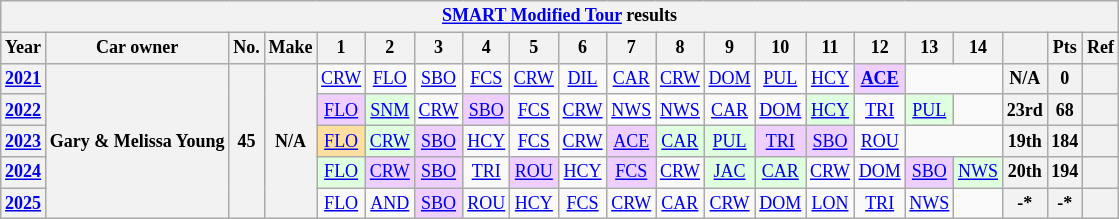<table class="wikitable" style="text-align:center; font-size:75%">
<tr>
<th colspan=38><a href='#'>SMART Modified Tour</a> results</th>
</tr>
<tr>
<th>Year</th>
<th>Car owner</th>
<th>No.</th>
<th>Make</th>
<th>1</th>
<th>2</th>
<th>3</th>
<th>4</th>
<th>5</th>
<th>6</th>
<th>7</th>
<th>8</th>
<th>9</th>
<th>10</th>
<th>11</th>
<th>12</th>
<th>13</th>
<th>14</th>
<th></th>
<th>Pts</th>
<th>Ref</th>
</tr>
<tr>
<th><a href='#'>2021</a></th>
<th rowspan=5>Gary & Melissa Young</th>
<th rowspan=5>45</th>
<th rowspan=5>N/A</th>
<td><a href='#'>CRW</a></td>
<td><a href='#'>FLO</a></td>
<td><a href='#'>SBO</a></td>
<td><a href='#'>FCS</a></td>
<td><a href='#'>CRW</a></td>
<td><a href='#'>DIL</a></td>
<td><a href='#'>CAR</a></td>
<td><a href='#'>CRW</a></td>
<td><a href='#'>DOM</a></td>
<td><a href='#'>PUL</a></td>
<td><a href='#'>HCY</a></td>
<td style="background:#EFCFFF;"><strong><a href='#'>ACE</a></strong><br></td>
<td colspan=2></td>
<th>N/A</th>
<th>0</th>
<th></th>
</tr>
<tr>
<th><a href='#'>2022</a></th>
<td style="background:#EFCFFF;"><a href='#'>FLO</a><br></td>
<td style="background:#DFFFDF;"><a href='#'>SNM</a><br></td>
<td><a href='#'>CRW</a></td>
<td style="background:#EFCFFF;"><a href='#'>SBO</a><br></td>
<td><a href='#'>FCS</a></td>
<td><a href='#'>CRW</a></td>
<td style="background:#FFFFFF;"><a href='#'>NWS</a><br></td>
<td><a href='#'>NWS</a></td>
<td><a href='#'>CAR</a></td>
<td><a href='#'>DOM</a></td>
<td style="background:#DFFFDF;"><a href='#'>HCY</a><br></td>
<td><a href='#'>TRI</a></td>
<td style="background:#DFFFDF;"><a href='#'>PUL</a><br></td>
<td></td>
<th>23rd</th>
<th>68</th>
<th></th>
</tr>
<tr>
<th><a href='#'>2023</a></th>
<td style="background:#FFDF9F;"><a href='#'>FLO</a><br></td>
<td style="background:#DFFFDF;"><a href='#'>CRW</a><br></td>
<td style="background:#EFCFFF;"><a href='#'>SBO</a><br></td>
<td><a href='#'>HCY</a></td>
<td><a href='#'>FCS</a></td>
<td><a href='#'>CRW</a></td>
<td style="background:#EFCFFF;"><a href='#'>ACE</a><br></td>
<td style="background:#DFFFDF;"><a href='#'>CAR</a><br></td>
<td style="background:#DFFFDF;"><a href='#'>PUL</a><br></td>
<td style="background:#EFCFFF;"><a href='#'>TRI</a><br></td>
<td style="background:#EFCFFF;"><a href='#'>SBO</a><br></td>
<td><a href='#'>ROU</a></td>
<td colspan=2></td>
<th>19th</th>
<th>184</th>
<th></th>
</tr>
<tr>
<th><a href='#'>2024</a></th>
<td style="background:#DFFFDF;"><a href='#'>FLO</a><br></td>
<td style="background:#EFCFFF;"><a href='#'>CRW</a><br></td>
<td style="background:#EFCFFF;"><a href='#'>SBO</a><br></td>
<td><a href='#'>TRI</a></td>
<td style="background:#EFCFFF;"><a href='#'>ROU</a><br></td>
<td><a href='#'>HCY</a></td>
<td style="background:#EFCFFF;"><a href='#'>FCS</a><br></td>
<td><a href='#'>CRW</a></td>
<td style="background:#DFFFDF;"><a href='#'>JAC</a><br></td>
<td style="background:#DFFFDF;"><a href='#'>CAR</a><br></td>
<td><a href='#'>CRW</a></td>
<td><a href='#'>DOM</a></td>
<td style="background:#EFCFFF;"><a href='#'>SBO</a><br></td>
<td style="background:#DFFFDF;"><a href='#'>NWS</a><br></td>
<th>20th</th>
<th>194</th>
<th></th>
</tr>
<tr>
<th><a href='#'>2025</a></th>
<td><a href='#'>FLO</a></td>
<td><a href='#'>AND</a></td>
<td style="background:#EFCFFF;"><a href='#'>SBO</a><br></td>
<td><a href='#'>ROU</a></td>
<td><a href='#'>HCY</a></td>
<td><a href='#'>FCS</a></td>
<td><a href='#'>CRW</a></td>
<td><a href='#'>CAR</a></td>
<td><a href='#'>CRW</a></td>
<td><a href='#'>DOM</a></td>
<td><a href='#'>LON</a></td>
<td><a href='#'>TRI</a></td>
<td><a href='#'>NWS</a></td>
<td></td>
<th>-*</th>
<th>-*</th>
<th></th>
</tr>
</table>
